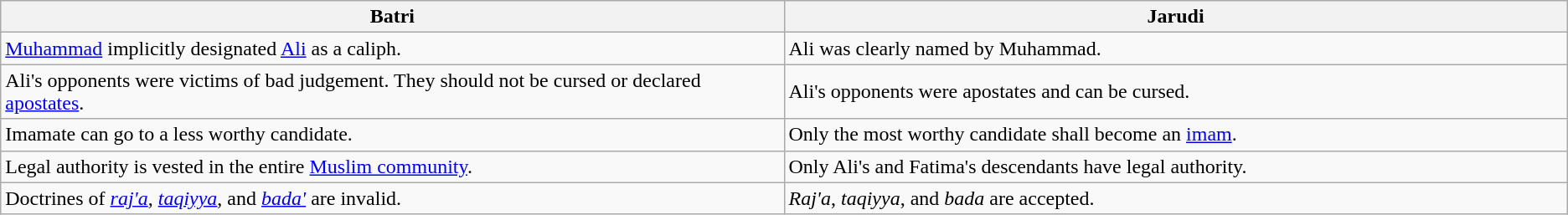<table class="wikitable">
<tr>
<th scope=col style="width: 50%;">Batri</th>
<th scope=col style="width: 50%;">Jarudi</th>
</tr>
<tr>
<td><a href='#'>Muhammad</a> implicitly designated <a href='#'>Ali</a> as a caliph.</td>
<td>Ali was clearly named by Muhammad.</td>
</tr>
<tr>
<td>Ali's opponents were victims of bad judgement. They should not be cursed or declared <a href='#'>apostates</a>.</td>
<td>Ali's opponents were apostates and can be cursed.</td>
</tr>
<tr>
<td>Imamate can go to a less worthy candidate.</td>
<td>Only the most worthy candidate shall become an <a href='#'>imam</a>.</td>
</tr>
<tr>
<td>Legal authority is vested in the entire <a href='#'>Muslim community</a>.</td>
<td>Only Ali's and Fatima's descendants have legal authority.</td>
</tr>
<tr>
<td>Doctrines of <em><a href='#'>raj'a</a></em>, <em><a href='#'>taqiyya</a></em>, and <em><a href='#'>bada'</a></em> are invalid.</td>
<td><em>Raj'a</em>, <em>taqiyya</em>, and <em>bada</em> are accepted.</td>
</tr>
</table>
